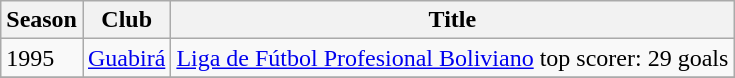<table class="wikitable">
<tr>
<th>Season</th>
<th>Club</th>
<th>Title</th>
</tr>
<tr>
<td>1995</td>
<td><a href='#'>Guabirá</a></td>
<td><a href='#'>Liga de Fútbol Profesional Boliviano</a> top scorer: 29 goals</td>
</tr>
<tr>
</tr>
</table>
